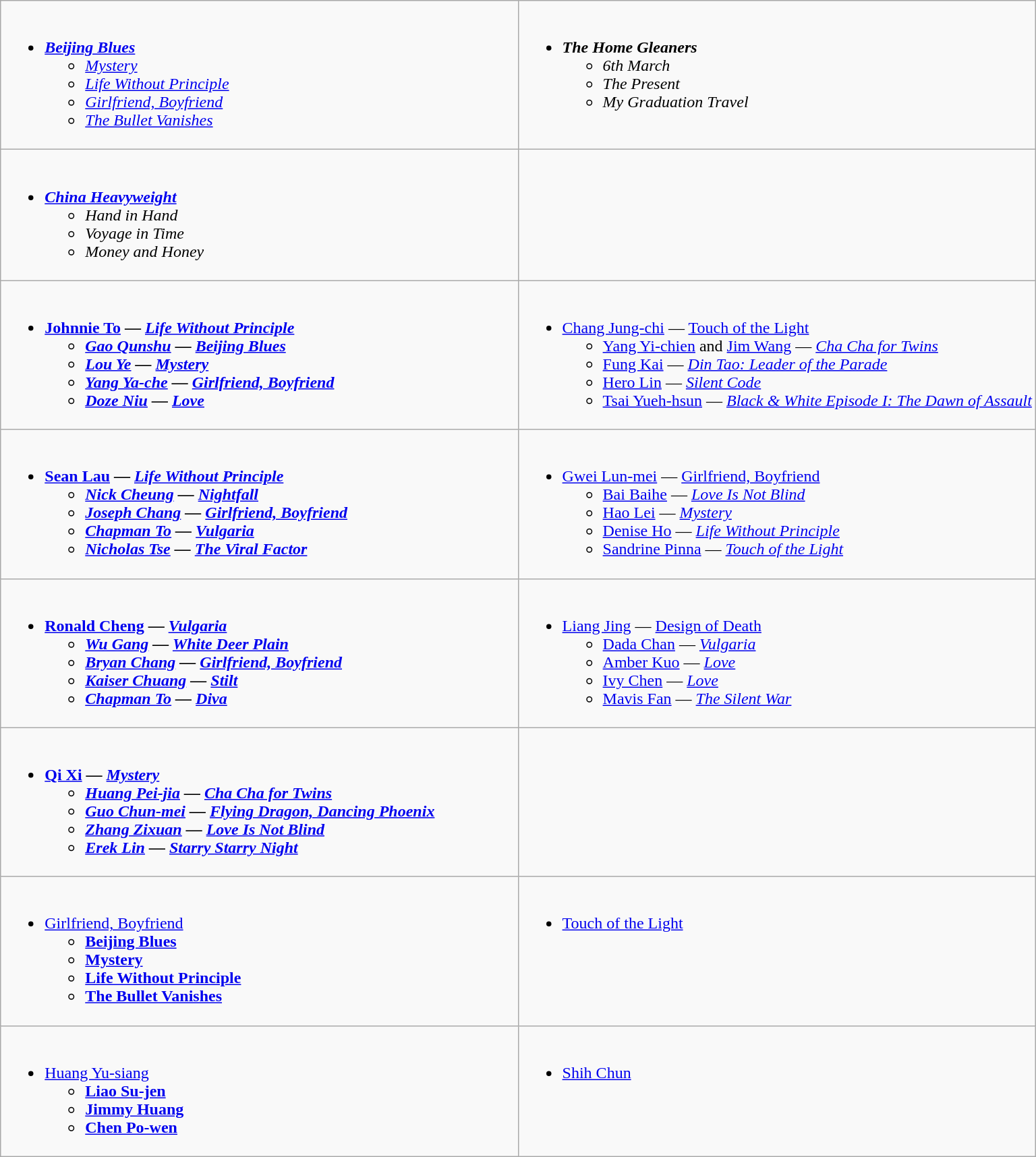<table class=wikitable>
<tr>
<td valign="top" width="50%"><br><ul><li><strong><em><a href='#'>Beijing Blues</a></em></strong><ul><li><em><a href='#'>Mystery</a></em></li><li><em><a href='#'>Life Without Principle</a></em></li><li><em><a href='#'>Girlfriend, Boyfriend</a></em></li><li><em><a href='#'>The Bullet Vanishes</a></em></li></ul></li></ul></td>
<td valign="top" width="50%"><br><ul><li><strong><em>The Home Gleaners</em></strong><ul><li><em>6th March</em></li><li><em>The Present</em></li><li><em>My Graduation Travel</em></li></ul></li></ul></td>
</tr>
<tr>
<td valign="top" width="50%"><br><ul><li><strong><em><a href='#'>China Heavyweight</a></em></strong><ul><li><em>Hand in Hand</em></li><li><em>Voyage in Time</em></li><li><em>Money and Honey</em></li></ul></li></ul></td>
<td valign="top" width="50%"><br>
</td>
</tr>
<tr>
<td valign="top" width="50%"><br><ul><li><strong><a href='#'>Johnnie To</a> — <em><a href='#'>Life Without Principle</a><strong><em><ul><li><a href='#'>Gao Qunshu</a>  — </em><a href='#'>Beijing Blues</a><em></li><li><a href='#'>Lou Ye</a> — </em><a href='#'>Mystery</a><em></li><li><a href='#'>Yang Ya-che</a> — </em><a href='#'>Girlfriend, Boyfriend</a><em></li><li><a href='#'>Doze Niu</a> — </em><a href='#'>Love</a><em></li></ul></li></ul></td>
<td valign="top" width="50%"><br><ul><li></strong><a href='#'>Chang Jung-chi</a> — </em><a href='#'>Touch of the Light</a></em></strong><ul><li><a href='#'>Yang Yi-chien</a> and <a href='#'>Jim Wang</a> — <em><a href='#'>Cha Cha for Twins</a></em></li><li><a href='#'>Fung Kai</a> — <em><a href='#'>Din Tao: Leader of the Parade</a></em></li><li><a href='#'>Hero Lin</a> — <em><a href='#'>Silent Code</a></em></li><li><a href='#'>Tsai Yueh-hsun</a> — <em><a href='#'>Black & White Episode I: The Dawn of Assault</a></em></li></ul></li></ul></td>
</tr>
<tr>
<td valign="top" width="50%"><br><ul><li><strong><a href='#'>Sean Lau</a> — <em><a href='#'>Life Without Principle</a><strong><em><ul><li><a href='#'>Nick Cheung</a> — </em><a href='#'>Nightfall</a><em></li><li><a href='#'>Joseph Chang</a> — </em><a href='#'>Girlfriend, Boyfriend</a><em></li><li><a href='#'>Chapman To</a> — </em><a href='#'>Vulgaria</a><em></li><li><a href='#'>Nicholas Tse</a> — </em><a href='#'>The Viral Factor</a><em></li></ul></li></ul></td>
<td valign="top" width="50%"><br><ul><li></strong><a href='#'>Gwei Lun-mei</a> — </em><a href='#'>Girlfriend, Boyfriend</a></em></strong><ul><li><a href='#'>Bai Baihe</a> — <em><a href='#'>Love Is Not Blind</a></em></li><li><a href='#'>Hao Lei</a> — <em><a href='#'>Mystery</a></em></li><li><a href='#'>Denise Ho</a> — <em><a href='#'>Life Without Principle</a></em></li><li><a href='#'>Sandrine Pinna</a> — <em><a href='#'>Touch of the Light</a></em></li></ul></li></ul></td>
</tr>
<tr>
<td valign="top" width="50%"><br><ul><li><strong><a href='#'>Ronald Cheng</a> — <em><a href='#'>Vulgaria</a><strong><em><ul><li><a href='#'>Wu Gang</a> — </em><a href='#'>White Deer Plain</a><em></li><li><a href='#'>Bryan Chang</a> — </em><a href='#'>Girlfriend, Boyfriend</a><em></li><li><a href='#'>Kaiser Chuang</a> — </em><a href='#'>Stilt</a><em></li><li><a href='#'>Chapman To</a> — </em><a href='#'>Diva</a><em></li></ul></li></ul></td>
<td valign="top" width="50%"><br><ul><li></strong><a href='#'>Liang Jing</a> — </em><a href='#'>Design of Death</a></em></strong><ul><li><a href='#'>Dada Chan</a> — <em><a href='#'>Vulgaria</a></em></li><li><a href='#'>Amber Kuo</a> — <em><a href='#'>Love</a></em></li><li><a href='#'>Ivy Chen</a> — <em><a href='#'>Love</a></em></li><li><a href='#'>Mavis Fan</a> — <em><a href='#'>The Silent War</a></em></li></ul></li></ul></td>
</tr>
<tr>
<td valign="top" width="50%"><br><ul><li><strong><a href='#'>Qi Xi</a> — <em><a href='#'>Mystery</a><strong><em><ul><li><a href='#'>Huang Pei-jia</a> — </em><a href='#'>Cha Cha for Twins</a><em></li><li><a href='#'>Guo Chun-mei</a> — </em><a href='#'>Flying Dragon, Dancing Phoenix</a><em></li><li><a href='#'>Zhang Zixuan</a> — </em><a href='#'>Love Is Not Blind</a><em></li><li><a href='#'>Erek Lin</a> — </em><a href='#'>Starry Starry Night</a><em></li></ul></li></ul></td>
</tr>
<tr>
<td valign="top" width="50%"><br><ul><li></em></strong><a href='#'>Girlfriend, Boyfriend</a><strong><em><ul><li></em><a href='#'>Beijing Blues</a><em></li><li></em><a href='#'>Mystery</a><em></li><li></em><a href='#'>Life Without Principle</a><em></li><li></em><a href='#'>The Bullet Vanishes</a><em></li></ul></li></ul></td>
<td valign="top" width="50%"><br><ul><li></em></strong><a href='#'>Touch of the Light</a><strong><em></li></ul></td>
</tr>
<tr>
<td valign="top" width="50%"><br><ul><li></strong><a href='#'>Huang Yu-siang</a><strong><ul><li><a href='#'>Liao Su-jen</a></li><li><a href='#'>Jimmy Huang</a></li><li><a href='#'>Chen Po-wen</a></li></ul></li></ul></td>
<td valign="top" width="50%"><br><ul><li></strong><a href='#'>Shih Chun</a><strong></li></ul></td>
</tr>
</table>
